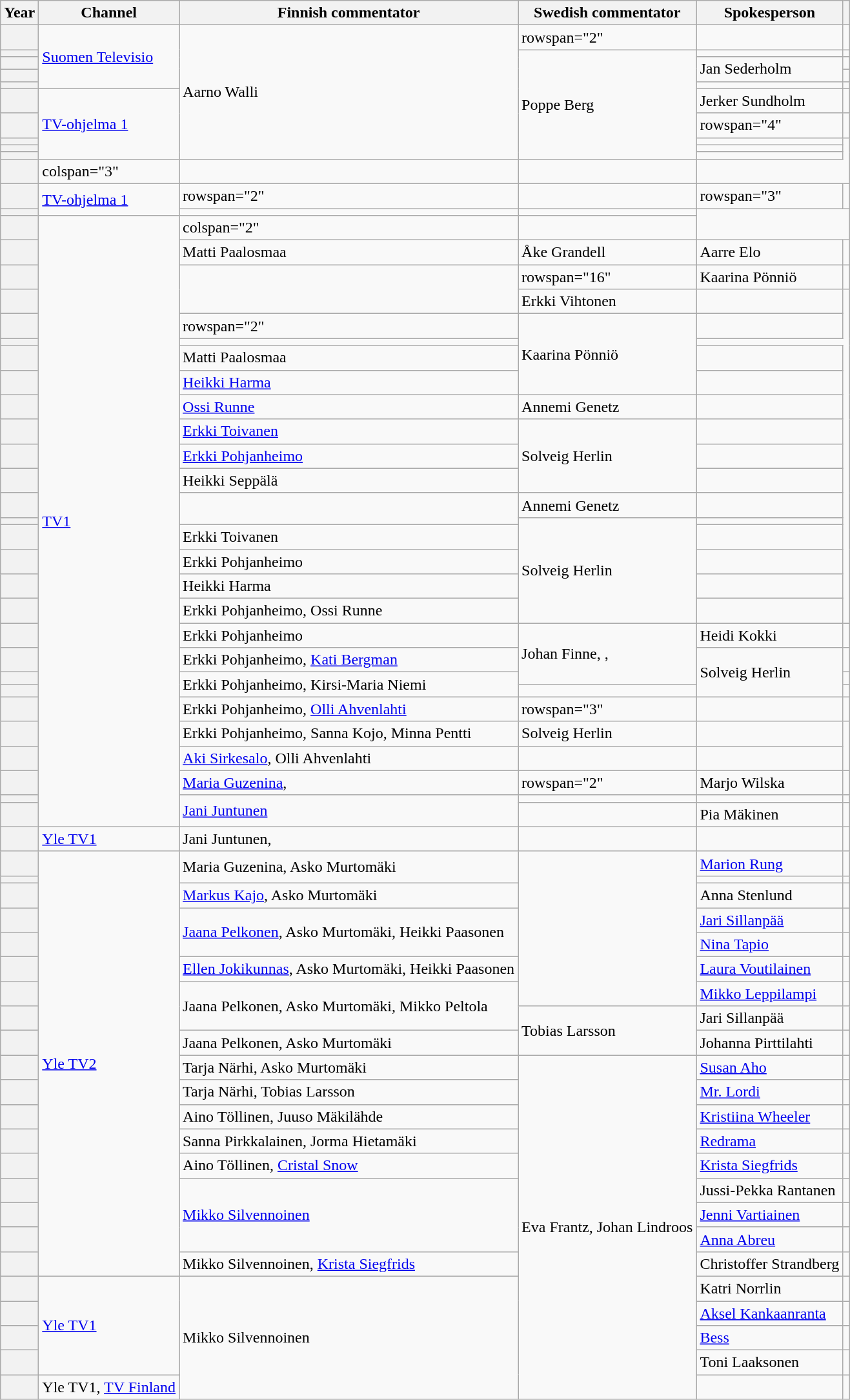<table class="wikitable sortable plainrowheaders">
<tr>
<th>Year</th>
<th>Channel</th>
<th>Finnish commentator</th>
<th>Swedish commentator</th>
<th>Spokesperson</th>
<th class="unsortable"></th>
</tr>
<tr>
<th scope="row"></th>
<td rowspan="5"><a href='#'>Suomen Televisio</a></td>
<td rowspan="10">Aarno Walli</td>
<td>rowspan="2" </td>
<td></td>
<td></td>
</tr>
<tr>
<th scope="row"></th>
<td rowspan="9">Poppe Berg</td>
<td></td>
</tr>
<tr>
<th scope="row"></th>
<td rowspan="2">Jan Sederholm</td>
<td></td>
</tr>
<tr>
<th scope="row"></th>
<td></td>
</tr>
<tr>
<th scope="row"></th>
<td></td>
<td></td>
</tr>
<tr>
<th scope="row"></th>
<td rowspan="5"><a href='#'>TV-ohjelma 1</a></td>
<td>Jerker Sundholm</td>
<td></td>
</tr>
<tr>
<th scope="row"></th>
<td>rowspan="4" </td>
<td></td>
</tr>
<tr>
<th scope="row"></th>
<td></td>
</tr>
<tr>
<th scope="row"></th>
<td></td>
</tr>
<tr>
<th scope="row"></th>
<td></td>
</tr>
<tr>
<th scope="row"></th>
<td>colspan="3" </td>
<td></td>
<td></td>
</tr>
<tr>
<th scope="row"></th>
<td rowspan="2"><a href='#'>TV-ohjelma 1</a></td>
<td>rowspan="2" </td>
<td></td>
<td>rowspan="3" </td>
<td></td>
</tr>
<tr>
<th scope="row"></th>
<td></td>
<td></td>
</tr>
<tr>
<th scope="row"></th>
<td rowspan="28"><a href='#'>TV1</a></td>
<td>colspan="2" </td>
<td></td>
</tr>
<tr>
<th scope="row"></th>
<td>Matti Paalosmaa</td>
<td>Åke Grandell</td>
<td>Aarre Elo</td>
<td></td>
</tr>
<tr>
<th scope="row"></th>
<td rowspan="2"></td>
<td>rowspan="16" </td>
<td>Kaarina Pönniö</td>
<td></td>
</tr>
<tr>
<th scope="row"></th>
<td>Erkki Vihtonen</td>
<td></td>
</tr>
<tr>
<th scope="row"></th>
<td>rowspan="2" </td>
<td rowspan="4">Kaarina Pönniö</td>
<td></td>
</tr>
<tr>
<th scope="row"></th>
<td></td>
</tr>
<tr>
<th scope="row"></th>
<td>Matti Paalosmaa</td>
<td></td>
</tr>
<tr>
<th scope="row"></th>
<td><a href='#'>Heikki Harma</a></td>
<td></td>
</tr>
<tr>
<th scope="row"></th>
<td><a href='#'>Ossi Runne</a></td>
<td>Annemi Genetz</td>
<td></td>
</tr>
<tr>
<th scope="row"></th>
<td><a href='#'>Erkki Toivanen</a></td>
<td rowspan="3">Solveig Herlin</td>
<td></td>
</tr>
<tr>
<th scope="row"></th>
<td><a href='#'>Erkki Pohjanheimo</a></td>
<td></td>
</tr>
<tr>
<th scope="row"></th>
<td>Heikki Seppälä</td>
<td></td>
</tr>
<tr>
<th scope="row"></th>
<td rowspan="2"></td>
<td>Annemi Genetz</td>
<td></td>
</tr>
<tr>
<th scope="row"></th>
<td rowspan="5">Solveig Herlin</td>
<td></td>
</tr>
<tr>
<th scope="row"></th>
<td>Erkki Toivanen</td>
<td></td>
</tr>
<tr>
<th scope="row"></th>
<td>Erkki Pohjanheimo</td>
<td></td>
</tr>
<tr>
<th scope="row"></th>
<td>Heikki Harma</td>
<td></td>
</tr>
<tr>
<th scope="row"></th>
<td>Erkki Pohjanheimo, Ossi Runne</td>
<td></td>
</tr>
<tr>
<th scope="row"></th>
<td>Erkki Pohjanheimo</td>
<td rowspan="3">Johan Finne, , </td>
<td>Heidi Kokki</td>
<td></td>
</tr>
<tr>
<th scope="row"></th>
<td>Erkki Pohjanheimo, <a href='#'>Kati Bergman</a></td>
<td rowspan="3">Solveig Herlin</td>
<td></td>
</tr>
<tr>
<th scope="row"></th>
<td rowspan="2">Erkki Pohjanheimo, Kirsi-Maria Niemi</td>
<td></td>
</tr>
<tr>
<th scope="row"></th>
<td></td>
<td></td>
</tr>
<tr>
<th scope="row"></th>
<td>Erkki Pohjanheimo, <a href='#'>Olli Ahvenlahti</a></td>
<td>rowspan="3" </td>
<td></td>
<td></td>
</tr>
<tr>
<th scope="row"></th>
<td>Erkki Pohjanheimo, Sanna Kojo, Minna Pentti</td>
<td>Solveig Herlin</td>
<td></td>
</tr>
<tr>
<th scope="row"></th>
<td><a href='#'>Aki Sirkesalo</a>, Olli Ahvenlahti</td>
<td></td>
<td></td>
</tr>
<tr>
<th scope="row"></th>
<td><a href='#'>Maria Guzenina</a>, </td>
<td>rowspan="2" </td>
<td>Marjo Wilska</td>
<td></td>
</tr>
<tr>
<th scope="row"></th>
<td rowspan="2"><a href='#'>Jani Juntunen</a></td>
<td></td>
<td></td>
</tr>
<tr>
<th scope="row"></th>
<td></td>
<td>Pia Mäkinen</td>
<td></td>
</tr>
<tr>
<th scope="row"></th>
<td><a href='#'>Yle TV1</a></td>
<td>Jani Juntunen, </td>
<td></td>
<td></td>
<td></td>
</tr>
<tr>
<th scope="row"></th>
<td rowspan="18"><a href='#'>Yle TV2</a></td>
<td rowspan="2">Maria Guzenina, Asko Murtomäki</td>
<td rowspan="7"></td>
<td><a href='#'>Marion Rung</a></td>
<td></td>
</tr>
<tr>
<th scope="row"></th>
<td></td>
<td></td>
</tr>
<tr>
<th scope="row"></th>
<td><a href='#'>Markus Kajo</a>, Asko Murtomäki</td>
<td>Anna Stenlund</td>
<td></td>
</tr>
<tr>
<th scope="row"></th>
<td rowspan="2"><a href='#'>Jaana Pelkonen</a>, Asko Murtomäki, Heikki Paasonen</td>
<td><a href='#'>Jari Sillanpää</a></td>
<td></td>
</tr>
<tr>
<th scope="row"></th>
<td><a href='#'>Nina Tapio</a></td>
<td></td>
</tr>
<tr>
<th scope="row"></th>
<td><a href='#'>Ellen Jokikunnas</a>, Asko Murtomäki, Heikki Paasonen</td>
<td><a href='#'>Laura Voutilainen</a></td>
<td></td>
</tr>
<tr>
<th scope="row"></th>
<td rowspan="2">Jaana Pelkonen, Asko Murtomäki, Mikko Peltola</td>
<td><a href='#'>Mikko Leppilampi</a></td>
<td></td>
</tr>
<tr>
<th scope="row"></th>
<td rowspan="2">Tobias Larsson</td>
<td>Jari Sillanpää</td>
<td></td>
</tr>
<tr>
<th scope="row"></th>
<td>Jaana Pelkonen, Asko Murtomäki</td>
<td>Johanna Pirttilahti</td>
<td></td>
</tr>
<tr>
<th scope="row"></th>
<td>Tarja Närhi, Asko Murtomäki</td>
<td rowspan="14">Eva Frantz, Johan Lindroos</td>
<td><a href='#'>Susan Aho</a></td>
<td></td>
</tr>
<tr>
<th scope="row"></th>
<td>Tarja Närhi, Tobias Larsson</td>
<td><a href='#'>Mr. Lordi</a></td>
<td></td>
</tr>
<tr>
<th scope="row"></th>
<td>Aino Töllinen, Juuso Mäkilähde</td>
<td><a href='#'>Kristiina Wheeler</a></td>
<td></td>
</tr>
<tr>
<th scope="row"></th>
<td>Sanna Pirkkalainen, Jorma Hietamäki</td>
<td><a href='#'>Redrama</a></td>
<td></td>
</tr>
<tr>
<th scope="row"></th>
<td>Aino Töllinen, <a href='#'>Cristal Snow</a></td>
<td><a href='#'>Krista Siegfrids</a></td>
<td></td>
</tr>
<tr>
<th scope="row"></th>
<td rowspan="3"><a href='#'>Mikko Silvennoinen</a></td>
<td>Jussi-Pekka Rantanen</td>
<td></td>
</tr>
<tr>
<th scope="row"></th>
<td><a href='#'>Jenni Vartiainen</a></td>
<td></td>
</tr>
<tr>
<th scope="row"></th>
<td><a href='#'>Anna Abreu</a></td>
<td></td>
</tr>
<tr>
<th scope="row"></th>
<td>Mikko Silvennoinen, <a href='#'>Krista Siegfrids</a></td>
<td>Christoffer Strandberg</td>
<td></td>
</tr>
<tr>
<th scope="row"></th>
<td rowspan="4"><a href='#'>Yle TV1</a></td>
<td rowspan="5">Mikko Silvennoinen</td>
<td>Katri Norrlin</td>
<td></td>
</tr>
<tr>
<th scope="row"></th>
<td><a href='#'>Aksel Kankaanranta</a></td>
<td></td>
</tr>
<tr>
<th scope="row"></th>
<td><a href='#'>Bess</a></td>
<td></td>
</tr>
<tr>
<th scope="row"></th>
<td>Toni Laaksonen</td>
<td></td>
</tr>
<tr>
<th scope="row"></th>
<td>Yle TV1, <a href='#'>TV Finland</a></td>
<td></td>
<td></td>
</tr>
</table>
